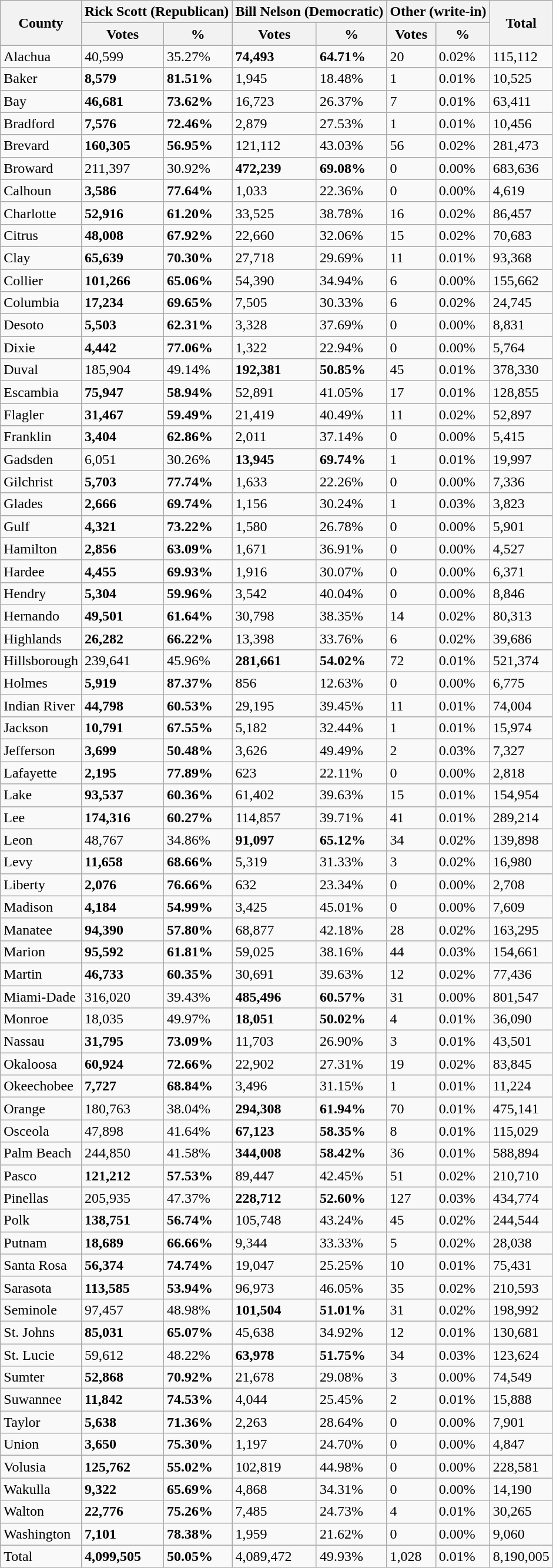<table class="wikitable sortable">
<tr>
<th rowspan="2">County</th>
<th colspan="2">Rick Scott (Republican)</th>
<th colspan="2">Bill Nelson (Democratic)</th>
<th colspan="2">Other (write-in)</th>
<th rowspan="2">Total</th>
</tr>
<tr>
<th>Votes</th>
<th>%</th>
<th>Votes</th>
<th>%</th>
<th>Votes</th>
<th>%</th>
</tr>
<tr>
<td>Alachua</td>
<td>40,599</td>
<td>35.27%</td>
<td><strong>              74,493</strong></td>
<td><strong>64.71%</strong></td>
<td>20</td>
<td>0.02%</td>
<td>115,112</td>
</tr>
<tr>
<td>Baker</td>
<td><strong>            8,579</strong></td>
<td><strong>81.51%</strong></td>
<td>1,945</td>
<td>18.48%</td>
<td>1</td>
<td>0.01%</td>
<td>10,525</td>
</tr>
<tr>
<td>Bay</td>
<td><strong>          46,681</strong></td>
<td><strong>73.62%</strong></td>
<td>16,723</td>
<td>26.37%</td>
<td>7</td>
<td>0.01%</td>
<td>63,411</td>
</tr>
<tr>
<td>Bradford</td>
<td><strong>            7,576</strong></td>
<td><strong>72.46%</strong></td>
<td>2,879</td>
<td>27.53%</td>
<td>1</td>
<td>0.01%</td>
<td>10,456</td>
</tr>
<tr>
<td>Brevard</td>
<td><strong>        160,305</strong></td>
<td><strong>56.95%</strong></td>
<td>121,112</td>
<td>43.03%</td>
<td>56</td>
<td>0.02%</td>
<td>281,473</td>
</tr>
<tr>
<td>Broward</td>
<td>211,397</td>
<td>30.92%</td>
<td><strong>            472,239</strong></td>
<td><strong>69.08%</strong></td>
<td>0</td>
<td>0.00%</td>
<td>683,636</td>
</tr>
<tr>
<td>Calhoun</td>
<td><strong>            3,586</strong></td>
<td><strong>77.64%</strong></td>
<td>1,033</td>
<td>22.36%</td>
<td>0</td>
<td>0.00%</td>
<td>4,619</td>
</tr>
<tr>
<td>Charlotte</td>
<td><strong>          52,916</strong></td>
<td><strong>61.20%</strong></td>
<td>33,525</td>
<td>38.78%</td>
<td>16</td>
<td>0.02%</td>
<td>86,457</td>
</tr>
<tr>
<td>Citrus</td>
<td><strong>          48,008</strong></td>
<td><strong>67.92%</strong></td>
<td>22,660</td>
<td>32.06%</td>
<td>15</td>
<td>0.02%</td>
<td>70,683</td>
</tr>
<tr>
<td>Clay</td>
<td><strong>          65,639</strong></td>
<td><strong>70.30%</strong></td>
<td>27,718</td>
<td>29.69%</td>
<td>11</td>
<td>0.01%</td>
<td>93,368</td>
</tr>
<tr>
<td>Collier</td>
<td><strong>        101,266</strong></td>
<td><strong>65.06%</strong></td>
<td>54,390</td>
<td>34.94%</td>
<td>6</td>
<td>0.00%</td>
<td>155,662</td>
</tr>
<tr>
<td>Columbia</td>
<td><strong>          17,234</strong></td>
<td><strong>69.65%</strong></td>
<td>7,505</td>
<td>30.33%</td>
<td>6</td>
<td>0.02%</td>
<td>24,745</td>
</tr>
<tr>
<td>Desoto</td>
<td><strong>            5,503</strong></td>
<td><strong>62.31%</strong></td>
<td>3,328</td>
<td>37.69%</td>
<td>0</td>
<td>0.00%</td>
<td>8,831</td>
</tr>
<tr>
<td>Dixie</td>
<td><strong>            4,442</strong></td>
<td><strong>77.06%</strong></td>
<td>1,322</td>
<td>22.94%</td>
<td>0</td>
<td>0.00%</td>
<td>5,764</td>
</tr>
<tr>
<td>Duval</td>
<td>185,904</td>
<td>49.14%</td>
<td><strong>            192,381</strong></td>
<td><strong>50.85%</strong></td>
<td>45</td>
<td>0.01%</td>
<td>378,330</td>
</tr>
<tr>
<td>Escambia</td>
<td><strong>          75,947</strong></td>
<td><strong>58.94%</strong></td>
<td>52,891</td>
<td>41.05%</td>
<td>17</td>
<td>0.01%</td>
<td>128,855</td>
</tr>
<tr>
<td>Flagler</td>
<td><strong>          31,467</strong></td>
<td><strong>59.49%</strong></td>
<td>21,419</td>
<td>40.49%</td>
<td>11</td>
<td>0.02%</td>
<td>52,897</td>
</tr>
<tr>
<td>Franklin</td>
<td><strong>            3,404</strong></td>
<td><strong>62.86%</strong></td>
<td>2,011</td>
<td>37.14%</td>
<td>0</td>
<td>0.00%</td>
<td>5,415</td>
</tr>
<tr>
<td>Gadsden</td>
<td>6,051</td>
<td>30.26%</td>
<td><strong>              13,945</strong></td>
<td><strong>69.74%</strong></td>
<td>1</td>
<td>0.01%</td>
<td>19,997</td>
</tr>
<tr>
<td>Gilchrist</td>
<td><strong>            5,703</strong></td>
<td><strong>77.74%</strong></td>
<td>1,633</td>
<td>22.26%</td>
<td>0</td>
<td>0.00%</td>
<td>7,336</td>
</tr>
<tr>
<td>Glades</td>
<td><strong>            2,666</strong></td>
<td><strong>69.74%</strong></td>
<td>1,156</td>
<td>30.24%</td>
<td>1</td>
<td>0.03%</td>
<td>3,823</td>
</tr>
<tr>
<td>Gulf</td>
<td><strong>            4,321</strong></td>
<td><strong>73.22%</strong></td>
<td>1,580</td>
<td>26.78%</td>
<td>0</td>
<td>0.00%</td>
<td>5,901</td>
</tr>
<tr>
<td>Hamilton</td>
<td><strong>            2,856</strong></td>
<td><strong>63.09%</strong></td>
<td>1,671</td>
<td>36.91%</td>
<td>0</td>
<td>0.00%</td>
<td>4,527</td>
</tr>
<tr>
<td>Hardee</td>
<td><strong>            4,455</strong></td>
<td><strong>69.93%</strong></td>
<td>1,916</td>
<td>30.07%</td>
<td>0</td>
<td>0.00%</td>
<td>6,371</td>
</tr>
<tr>
<td>Hendry</td>
<td><strong>            5,304</strong></td>
<td><strong>59.96%</strong></td>
<td>3,542</td>
<td>40.04%</td>
<td>0</td>
<td>0.00%</td>
<td>8,846</td>
</tr>
<tr>
<td>Hernando</td>
<td><strong>          49,501</strong></td>
<td><strong>61.64%</strong></td>
<td>30,798</td>
<td>38.35%</td>
<td>14</td>
<td>0.02%</td>
<td>80,313</td>
</tr>
<tr>
<td>Highlands</td>
<td><strong>          26,282</strong></td>
<td><strong>66.22%</strong></td>
<td>13,398</td>
<td>33.76%</td>
<td>6</td>
<td>0.02%</td>
<td>39,686</td>
</tr>
<tr>
<td>Hillsborough</td>
<td>239,641</td>
<td>45.96%</td>
<td><strong>            281,661</strong></td>
<td><strong>54.02%</strong></td>
<td>72</td>
<td>0.01%</td>
<td>521,374</td>
</tr>
<tr>
<td>Holmes</td>
<td><strong>            5,919</strong></td>
<td><strong>87.37%</strong></td>
<td>856</td>
<td>12.63%</td>
<td>0</td>
<td>0.00%</td>
<td>6,775</td>
</tr>
<tr>
<td>Indian River</td>
<td><strong>          44,798</strong></td>
<td><strong>60.53%</strong></td>
<td>29,195</td>
<td>39.45%</td>
<td>11</td>
<td>0.01%</td>
<td>74,004</td>
</tr>
<tr>
<td>Jackson</td>
<td><strong>          10,791</strong></td>
<td><strong>67.55%</strong></td>
<td>5,182</td>
<td>32.44%</td>
<td>1</td>
<td>0.01%</td>
<td>15,974</td>
</tr>
<tr>
<td>Jefferson</td>
<td><strong>            3,699</strong></td>
<td><strong>50.48%</strong></td>
<td>3,626</td>
<td>49.49%</td>
<td>2</td>
<td>0.03%</td>
<td>7,327</td>
</tr>
<tr>
<td>Lafayette</td>
<td><strong>            2,195</strong></td>
<td><strong>77.89%</strong></td>
<td>623</td>
<td>22.11%</td>
<td>0</td>
<td>0.00%</td>
<td>2,818</td>
</tr>
<tr>
<td>Lake</td>
<td><strong>          93,537</strong></td>
<td><strong>60.36%</strong></td>
<td>61,402</td>
<td>39.63%</td>
<td>15</td>
<td>0.01%</td>
<td>154,954</td>
</tr>
<tr>
<td>Lee</td>
<td><strong>        174,316</strong></td>
<td><strong>60.27%</strong></td>
<td>114,857</td>
<td>39.71%</td>
<td>41</td>
<td>0.01%</td>
<td>289,214</td>
</tr>
<tr>
<td>Leon</td>
<td>48,767</td>
<td>34.86%</td>
<td><strong>              91,097</strong></td>
<td><strong>65.12%</strong></td>
<td>34</td>
<td>0.02%</td>
<td>139,898</td>
</tr>
<tr>
<td>Levy</td>
<td><strong>          11,658</strong></td>
<td><strong>68.66%</strong></td>
<td>5,319</td>
<td>31.33%</td>
<td>3</td>
<td>0.02%</td>
<td>16,980</td>
</tr>
<tr>
<td>Liberty</td>
<td><strong>            2,076</strong></td>
<td><strong>76.66%</strong></td>
<td>632</td>
<td>23.34%</td>
<td>0</td>
<td>0.00%</td>
<td>2,708</td>
</tr>
<tr>
<td>Madison</td>
<td><strong>            4,184</strong></td>
<td><strong>54.99%</strong></td>
<td>3,425</td>
<td>45.01%</td>
<td>0</td>
<td>0.00%</td>
<td>7,609</td>
</tr>
<tr>
<td>Manatee</td>
<td><strong>          94,390</strong></td>
<td><strong>57.80%</strong></td>
<td>68,877</td>
<td>42.18%</td>
<td>28</td>
<td>0.02%</td>
<td>163,295</td>
</tr>
<tr>
<td>Marion</td>
<td><strong>          95,592</strong></td>
<td><strong>61.81%</strong></td>
<td>59,025</td>
<td>38.16%</td>
<td>44</td>
<td>0.03%</td>
<td>154,661</td>
</tr>
<tr>
<td>Martin</td>
<td><strong>          46,733</strong></td>
<td><strong>60.35%</strong></td>
<td>30,691</td>
<td>39.63%</td>
<td>12</td>
<td>0.02%</td>
<td>77,436</td>
</tr>
<tr>
<td>Miami-Dade</td>
<td>316,020</td>
<td>39.43%</td>
<td><strong>            485,496</strong></td>
<td><strong>60.57%</strong></td>
<td>31</td>
<td>0.00%</td>
<td>801,547</td>
</tr>
<tr>
<td>Monroe</td>
<td>18,035</td>
<td>49.97%</td>
<td><strong>              18,051</strong></td>
<td><strong>50.02%</strong></td>
<td>4</td>
<td>0.01%</td>
<td>36,090</td>
</tr>
<tr>
<td>Nassau</td>
<td><strong>          31,795</strong></td>
<td><strong>73.09%</strong></td>
<td>11,703</td>
<td>26.90%</td>
<td>3</td>
<td>0.01%</td>
<td>43,501</td>
</tr>
<tr>
<td>Okaloosa</td>
<td><strong>          60,924</strong></td>
<td><strong>72.66%</strong></td>
<td>22,902</td>
<td>27.31%</td>
<td>19</td>
<td>0.02%</td>
<td>83,845</td>
</tr>
<tr>
<td>Okeechobee</td>
<td><strong>            7,727</strong></td>
<td><strong>68.84%</strong></td>
<td>3,496</td>
<td>31.15%</td>
<td>1</td>
<td>0.01%</td>
<td>11,224</td>
</tr>
<tr>
<td>Orange</td>
<td>180,763</td>
<td>38.04%</td>
<td><strong>            294,308</strong></td>
<td><strong>61.94%</strong></td>
<td>70</td>
<td>0.01%</td>
<td>475,141</td>
</tr>
<tr>
<td>Osceola</td>
<td>47,898</td>
<td>41.64%</td>
<td><strong>              67,123</strong></td>
<td><strong>58.35%</strong></td>
<td>8</td>
<td>0.01%</td>
<td>115,029</td>
</tr>
<tr>
<td>Palm Beach</td>
<td>244,850</td>
<td>41.58%</td>
<td><strong>            344,008</strong></td>
<td><strong>58.42%</strong></td>
<td>36</td>
<td>0.01%</td>
<td>588,894</td>
</tr>
<tr>
<td>Pasco</td>
<td><strong>        121,212</strong></td>
<td><strong>57.53%</strong></td>
<td>89,447</td>
<td>42.45%</td>
<td>51</td>
<td>0.02%</td>
<td>210,710</td>
</tr>
<tr>
<td>Pinellas</td>
<td>205,935</td>
<td>47.37%</td>
<td><strong>            228,712</strong></td>
<td><strong>52.60%</strong></td>
<td>127</td>
<td>0.03%</td>
<td>434,774</td>
</tr>
<tr>
<td>Polk</td>
<td><strong>        138,751</strong></td>
<td><strong>56.74%</strong></td>
<td>105,748</td>
<td>43.24%</td>
<td>45</td>
<td>0.02%</td>
<td>244,544</td>
</tr>
<tr>
<td>Putnam</td>
<td><strong>          18,689</strong></td>
<td><strong>66.66%</strong></td>
<td>9,344</td>
<td>33.33%</td>
<td>5</td>
<td>0.02%</td>
<td>28,038</td>
</tr>
<tr>
<td>Santa Rosa</td>
<td><strong>          56,374</strong></td>
<td><strong>74.74%</strong></td>
<td>19,047</td>
<td>25.25%</td>
<td>10</td>
<td>0.01%</td>
<td>75,431</td>
</tr>
<tr>
<td>Sarasota</td>
<td><strong>        113,585</strong></td>
<td><strong>53.94%</strong></td>
<td>96,973</td>
<td>46.05%</td>
<td>35</td>
<td>0.02%</td>
<td>210,593</td>
</tr>
<tr>
<td>Seminole</td>
<td>97,457</td>
<td>48.98%</td>
<td><strong>            101,504</strong></td>
<td><strong>51.01%</strong></td>
<td>31</td>
<td>0.02%</td>
<td>198,992</td>
</tr>
<tr>
<td>St. Johns</td>
<td><strong>          85,031</strong></td>
<td><strong>65.07%</strong></td>
<td>45,638</td>
<td>34.92%</td>
<td>12</td>
<td>0.01%</td>
<td>130,681</td>
</tr>
<tr>
<td>St. Lucie</td>
<td>59,612</td>
<td>48.22%</td>
<td><strong>              63,978</strong></td>
<td><strong>51.75%</strong></td>
<td>34</td>
<td>0.03%</td>
<td>123,624</td>
</tr>
<tr>
<td>Sumter</td>
<td><strong>          52,868</strong></td>
<td><strong>70.92%</strong></td>
<td>21,678</td>
<td>29.08%</td>
<td>3</td>
<td>0.00%</td>
<td>74,549</td>
</tr>
<tr>
<td>Suwannee</td>
<td><strong>          11,842</strong></td>
<td><strong>74.53%</strong></td>
<td>4,044</td>
<td>25.45%</td>
<td>2</td>
<td>0.01%</td>
<td>15,888</td>
</tr>
<tr>
<td>Taylor</td>
<td><strong>            5,638</strong></td>
<td><strong>71.36%</strong></td>
<td>2,263</td>
<td>28.64%</td>
<td>0</td>
<td>0.00%</td>
<td>7,901</td>
</tr>
<tr>
<td>Union</td>
<td><strong>            3,650</strong></td>
<td><strong>75.30%</strong></td>
<td>1,197</td>
<td>24.70%</td>
<td>0</td>
<td>0.00%</td>
<td>4,847</td>
</tr>
<tr>
<td>Volusia</td>
<td><strong>        125,762</strong></td>
<td><strong>55.02%</strong></td>
<td>102,819</td>
<td>44.98%</td>
<td>0</td>
<td>0.00%</td>
<td>228,581</td>
</tr>
<tr>
<td>Wakulla</td>
<td><strong>            9,322</strong></td>
<td><strong>65.69%</strong></td>
<td>4,868</td>
<td>34.31%</td>
<td>0</td>
<td>0.00%</td>
<td>14,190</td>
</tr>
<tr>
<td>Walton</td>
<td><strong>          22,776</strong></td>
<td><strong>75.26%</strong></td>
<td>7,485</td>
<td>24.73%</td>
<td>4</td>
<td>0.01%</td>
<td>30,265</td>
</tr>
<tr>
<td>Washington</td>
<td><strong>            7,101</strong></td>
<td><strong>78.38%</strong></td>
<td>1,959</td>
<td>21.62%</td>
<td>0</td>
<td>0.00%</td>
<td>9,060</td>
</tr>
<tr>
<td>Total</td>
<td><strong>    4,099,505</strong></td>
<td><strong>50.05%</strong></td>
<td>4,089,472</td>
<td>49.93%</td>
<td>1,028</td>
<td>0.01%</td>
<td>8,190,005</td>
</tr>
</table>
